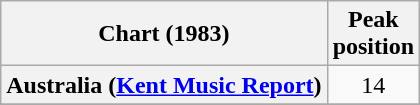<table class="wikitable sortable plainrowheaders" style="text-align:center">
<tr>
<th>Chart (1983)</th>
<th>Peak<br>position</th>
</tr>
<tr>
<th scope="row">Australia (<a href='#'>Kent Music Report</a>)</th>
<td>14</td>
</tr>
<tr>
</tr>
<tr>
</tr>
<tr>
</tr>
<tr>
</tr>
<tr>
</tr>
</table>
